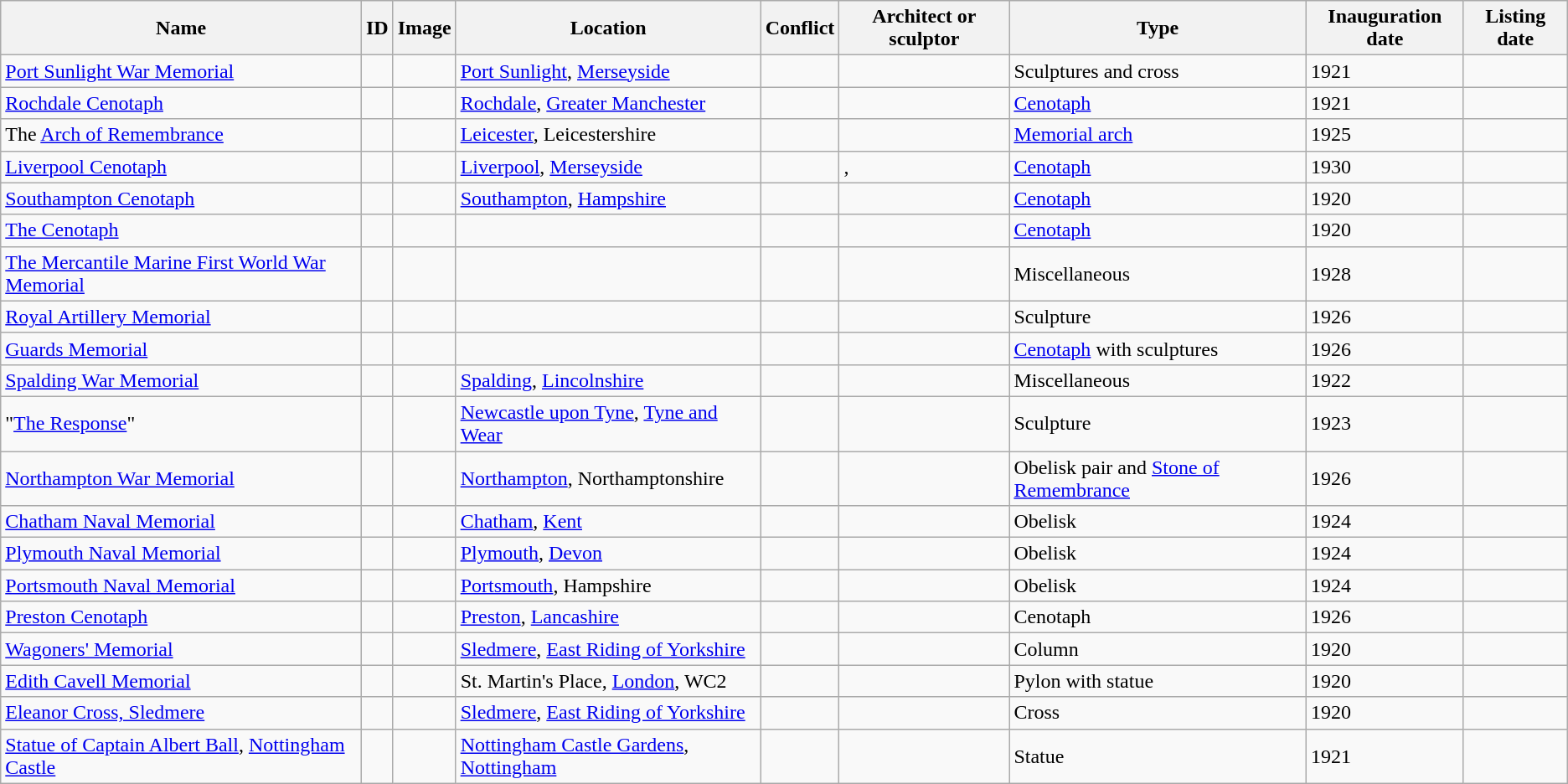<table class="wikitable sortable plainlinks center">
<tr>
<th>Name</th>
<th>ID</th>
<th scope="colspan" class="unsortable">Image</th>
<th>Location</th>
<th>Conflict</th>
<th>Architect or sculptor</th>
<th>Type</th>
<th>Inauguration date</th>
<th>Listing date</th>
</tr>
<tr>
<td><a href='#'>Port Sunlight War Memorial</a></td>
<td></td>
<td></td>
<td><a href='#'>Port Sunlight</a>, <a href='#'>Merseyside</a></td>
<td></td>
<td></td>
<td>Sculptures and cross</td>
<td>1921</td>
<td></td>
</tr>
<tr>
<td><a href='#'>Rochdale Cenotaph</a></td>
<td></td>
<td></td>
<td><a href='#'>Rochdale</a>, <a href='#'>Greater Manchester</a></td>
<td></td>
<td></td>
<td><a href='#'>Cenotaph</a></td>
<td>1921</td>
<td></td>
</tr>
<tr>
<td>The <a href='#'>Arch of Remembrance</a></td>
<td></td>
<td></td>
<td><a href='#'>Leicester</a>, Leicestershire</td>
<td></td>
<td></td>
<td><a href='#'>Memorial arch</a></td>
<td>1925</td>
<td></td>
</tr>
<tr>
<td><a href='#'>Liverpool Cenotaph</a></td>
<td></td>
<td></td>
<td><a href='#'>Liverpool</a>, <a href='#'>Merseyside</a></td>
<td></td>
<td>, </td>
<td><a href='#'>Cenotaph</a></td>
<td>1930</td>
<td></td>
</tr>
<tr>
<td><a href='#'>Southampton Cenotaph</a></td>
<td></td>
<td></td>
<td><a href='#'>Southampton</a>, <a href='#'>Hampshire</a></td>
<td></td>
<td></td>
<td><a href='#'>Cenotaph</a></td>
<td>1920</td>
<td></td>
</tr>
<tr>
<td><a href='#'>The Cenotaph</a></td>
<td></td>
<td></td>
<td></td>
<td></td>
<td></td>
<td><a href='#'>Cenotaph</a></td>
<td>1920</td>
<td></td>
</tr>
<tr>
<td><a href='#'>The Mercantile Marine First World War Memorial</a></td>
<td></td>
<td></td>
<td></td>
<td></td>
<td></td>
<td>Miscellaneous</td>
<td>1928</td>
<td></td>
</tr>
<tr>
<td><a href='#'>Royal Artillery Memorial</a></td>
<td></td>
<td></td>
<td></td>
<td></td>
<td></td>
<td>Sculpture</td>
<td>1926</td>
<td></td>
</tr>
<tr>
<td><a href='#'>Guards Memorial</a></td>
<td></td>
<td></td>
<td></td>
<td></td>
<td></td>
<td><a href='#'>Cenotaph</a> with sculptures</td>
<td>1926</td>
<td></td>
</tr>
<tr>
<td><a href='#'>Spalding War Memorial</a></td>
<td></td>
<td></td>
<td><a href='#'>Spalding</a>, <a href='#'>Lincolnshire</a></td>
<td></td>
<td></td>
<td>Miscellaneous</td>
<td>1922</td>
<td></td>
</tr>
<tr>
<td>"<a href='#'>The Response</a>"</td>
<td></td>
<td></td>
<td><a href='#'>Newcastle upon Tyne</a>, <a href='#'>Tyne and Wear</a></td>
<td></td>
<td></td>
<td>Sculpture</td>
<td>1923</td>
<td></td>
</tr>
<tr>
<td><a href='#'>Northampton War Memorial</a></td>
<td></td>
<td></td>
<td><a href='#'>Northampton</a>, Northamptonshire</td>
<td></td>
<td></td>
<td>Obelisk pair and <a href='#'>Stone of Remembrance</a></td>
<td>1926</td>
<td></td>
</tr>
<tr>
<td><a href='#'>Chatham Naval Memorial</a></td>
<td></td>
<td></td>
<td><a href='#'>Chatham</a>, <a href='#'>Kent</a></td>
<td></td>
<td></td>
<td>Obelisk</td>
<td>1924</td>
<td></td>
</tr>
<tr>
<td><a href='#'>Plymouth Naval Memorial</a></td>
<td></td>
<td></td>
<td><a href='#'>Plymouth</a>, <a href='#'>Devon</a></td>
<td></td>
<td></td>
<td>Obelisk</td>
<td>1924</td>
<td></td>
</tr>
<tr>
<td><a href='#'>Portsmouth Naval Memorial</a></td>
<td></td>
<td></td>
<td><a href='#'>Portsmouth</a>, Hampshire</td>
<td></td>
<td></td>
<td>Obelisk</td>
<td>1924</td>
<td></td>
</tr>
<tr>
<td><a href='#'>Preston Cenotaph</a></td>
<td></td>
<td></td>
<td><a href='#'>Preston</a>, <a href='#'>Lancashire</a></td>
<td></td>
<td></td>
<td>Cenotaph</td>
<td>1926</td>
<td></td>
</tr>
<tr>
<td><a href='#'>Wagoners' Memorial</a></td>
<td></td>
<td></td>
<td><a href='#'>Sledmere</a>, <a href='#'>East Riding of Yorkshire</a></td>
<td></td>
<td></td>
<td>Column</td>
<td>1920</td>
<td></td>
</tr>
<tr>
<td><a href='#'>Edith Cavell Memorial</a></td>
<td></td>
<td></td>
<td>St. Martin's Place, <a href='#'>London</a>, WC2</td>
<td></td>
<td></td>
<td>Pylon with statue</td>
<td>1920</td>
<td></td>
</tr>
<tr>
<td><a href='#'>Eleanor Cross, Sledmere</a></td>
<td></td>
<td></td>
<td><a href='#'>Sledmere</a>, <a href='#'>East Riding of Yorkshire</a></td>
<td></td>
<td></td>
<td>Cross</td>
<td>1920</td>
<td></td>
</tr>
<tr>
<td><a href='#'>Statue of Captain Albert Ball</a>, <a href='#'>Nottingham Castle</a></td>
<td></td>
<td></td>
<td><a href='#'>Nottingham Castle Gardens</a>, <a href='#'>Nottingham</a></td>
<td></td>
<td></td>
<td>Statue</td>
<td>1921</td>
<td><br></td>
</tr>
</table>
